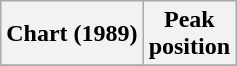<table class="wikitable plainrowheaders" style="text-align:center">
<tr>
<th scope="col">Chart (1989)</th>
<th scope="col">Peak<br> position</th>
</tr>
<tr>
</tr>
</table>
